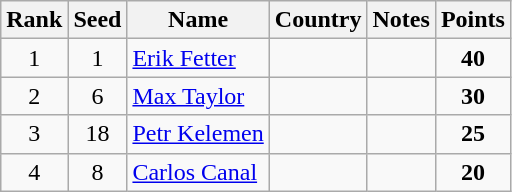<table class="wikitable" style="text-align:center;">
<tr>
<th>Rank</th>
<th>Seed</th>
<th>Name</th>
<th>Country</th>
<th>Notes</th>
<th>Points</th>
</tr>
<tr>
<td>1</td>
<td>1</td>
<td align=left><a href='#'>Erik Fetter</a></td>
<td align=left></td>
<td></td>
<td><strong>40</strong></td>
</tr>
<tr>
<td>2</td>
<td>6</td>
<td align=left><a href='#'>Max Taylor</a></td>
<td align=left></td>
<td></td>
<td><strong>30</strong></td>
</tr>
<tr>
<td>3</td>
<td>18</td>
<td align=left><a href='#'>Petr Kelemen</a></td>
<td align=left></td>
<td></td>
<td><strong>25</strong></td>
</tr>
<tr>
<td>4</td>
<td>8</td>
<td align=left><a href='#'>Carlos Canal</a></td>
<td align=left></td>
<td></td>
<td><strong>20</strong></td>
</tr>
</table>
